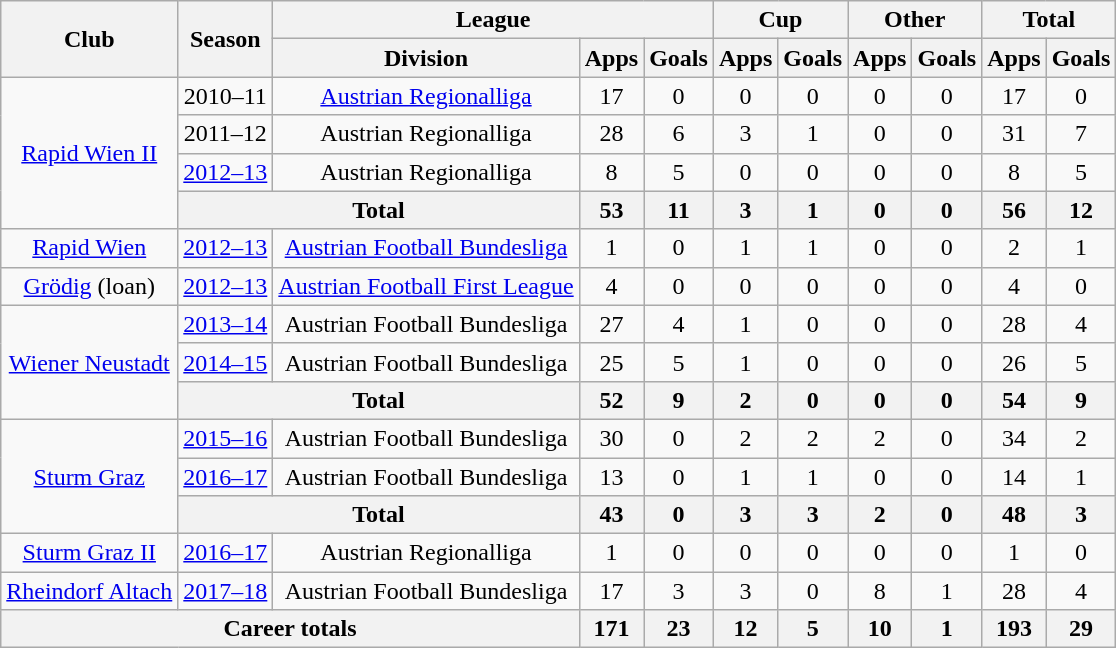<table class="wikitable" style="text-align: center">
<tr>
<th rowspan="2">Club</th>
<th rowspan="2">Season</th>
<th colspan="3">League</th>
<th colspan="2">Cup</th>
<th colspan="2">Other</th>
<th colspan="2">Total</th>
</tr>
<tr>
<th>Division</th>
<th>Apps</th>
<th>Goals</th>
<th>Apps</th>
<th>Goals</th>
<th>Apps</th>
<th>Goals</th>
<th>Apps</th>
<th>Goals</th>
</tr>
<tr>
<td rowspan="4"><a href='#'>Rapid Wien II</a></td>
<td>2010–11</td>
<td><a href='#'>Austrian Regionalliga</a></td>
<td>17</td>
<td>0</td>
<td>0</td>
<td>0</td>
<td>0</td>
<td>0</td>
<td>17</td>
<td>0</td>
</tr>
<tr>
<td>2011–12</td>
<td>Austrian Regionalliga</td>
<td>28</td>
<td>6</td>
<td>3</td>
<td>1</td>
<td>0</td>
<td>0</td>
<td>31</td>
<td>7</td>
</tr>
<tr>
<td><a href='#'>2012–13</a></td>
<td>Austrian Regionalliga</td>
<td>8</td>
<td>5</td>
<td>0</td>
<td>0</td>
<td>0</td>
<td>0</td>
<td>8</td>
<td>5</td>
</tr>
<tr>
<th colspan="2">Total</th>
<th>53</th>
<th>11</th>
<th>3</th>
<th>1</th>
<th>0</th>
<th>0</th>
<th>56</th>
<th>12</th>
</tr>
<tr>
<td><a href='#'>Rapid Wien</a></td>
<td><a href='#'>2012–13</a></td>
<td><a href='#'>Austrian Football Bundesliga</a></td>
<td>1</td>
<td>0</td>
<td>1</td>
<td>1</td>
<td>0</td>
<td>0</td>
<td>2</td>
<td>1</td>
</tr>
<tr>
<td><a href='#'>Grödig</a> (loan)</td>
<td><a href='#'>2012–13</a></td>
<td><a href='#'>Austrian Football First League</a></td>
<td>4</td>
<td>0</td>
<td>0</td>
<td>0</td>
<td>0</td>
<td>0</td>
<td>4</td>
<td>0</td>
</tr>
<tr>
<td rowspan="3"><a href='#'>Wiener Neustadt</a></td>
<td><a href='#'>2013–14</a></td>
<td>Austrian Football Bundesliga</td>
<td>27</td>
<td>4</td>
<td>1</td>
<td>0</td>
<td>0</td>
<td>0</td>
<td>28</td>
<td>4</td>
</tr>
<tr>
<td><a href='#'>2014–15</a></td>
<td>Austrian Football Bundesliga</td>
<td>25</td>
<td>5</td>
<td>1</td>
<td>0</td>
<td>0</td>
<td>0</td>
<td>26</td>
<td>5</td>
</tr>
<tr>
<th colspan="2">Total</th>
<th>52</th>
<th>9</th>
<th>2</th>
<th>0</th>
<th>0</th>
<th>0</th>
<th>54</th>
<th>9</th>
</tr>
<tr>
<td rowspan="3"><a href='#'>Sturm Graz</a></td>
<td><a href='#'>2015–16</a></td>
<td>Austrian Football Bundesliga</td>
<td>30</td>
<td>0</td>
<td>2</td>
<td>2</td>
<td>2</td>
<td>0</td>
<td>34</td>
<td>2</td>
</tr>
<tr>
<td><a href='#'>2016–17</a></td>
<td>Austrian Football Bundesliga</td>
<td>13</td>
<td>0</td>
<td>1</td>
<td>1</td>
<td>0</td>
<td>0</td>
<td>14</td>
<td>1</td>
</tr>
<tr>
<th colspan="2">Total</th>
<th>43</th>
<th>0</th>
<th>3</th>
<th>3</th>
<th>2</th>
<th>0</th>
<th>48</th>
<th>3</th>
</tr>
<tr>
<td><a href='#'>Sturm Graz II</a></td>
<td><a href='#'>2016–17</a></td>
<td>Austrian Regionalliga</td>
<td>1</td>
<td>0</td>
<td>0</td>
<td>0</td>
<td>0</td>
<td>0</td>
<td>1</td>
<td>0</td>
</tr>
<tr>
<td><a href='#'>Rheindorf Altach</a></td>
<td><a href='#'>2017–18</a></td>
<td>Austrian Football Bundesliga</td>
<td>17</td>
<td>3</td>
<td>3</td>
<td>0</td>
<td>8</td>
<td>1</td>
<td>28</td>
<td>4</td>
</tr>
<tr>
<th colspan="3">Career totals</th>
<th>171</th>
<th>23</th>
<th>12</th>
<th>5</th>
<th>10</th>
<th>1</th>
<th>193</th>
<th>29</th>
</tr>
</table>
